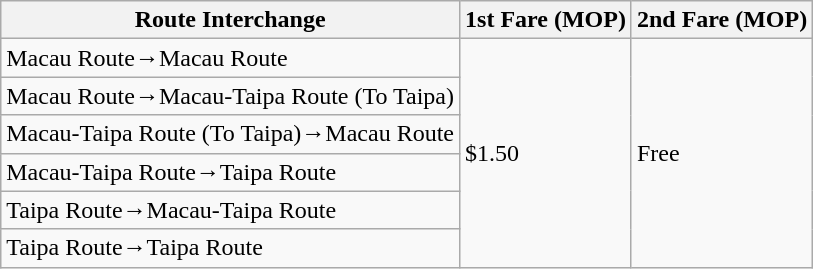<table class="wikitable" border="1">
<tr>
<th>Route Interchange</th>
<th>1st Fare (MOP)</th>
<th>2nd Fare (MOP)</th>
</tr>
<tr>
<td>Macau Route→Macau Route</td>
<td rowspan="6">$1.50</td>
<td rowspan="6">Free</td>
</tr>
<tr>
<td>Macau Route→Macau-Taipa Route (To Taipa)</td>
</tr>
<tr>
<td>Macau-Taipa Route (To Taipa)→Macau Route</td>
</tr>
<tr>
<td>Macau-Taipa Route→Taipa Route</td>
</tr>
<tr>
<td>Taipa Route→Macau-Taipa Route</td>
</tr>
<tr>
<td>Taipa Route→Taipa Route</td>
</tr>
</table>
